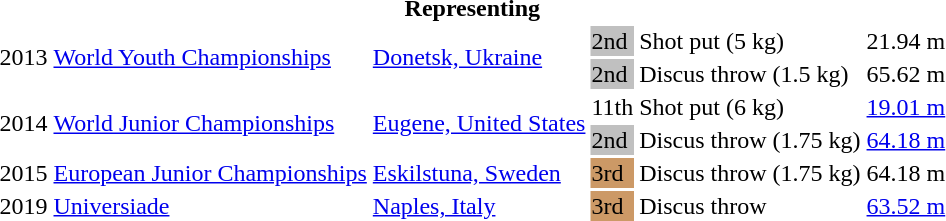<table>
<tr>
<th colspan="6">Representing </th>
</tr>
<tr>
<td rowspan=2>2013</td>
<td rowspan=2><a href='#'>World Youth Championships</a></td>
<td rowspan=2><a href='#'>Donetsk, Ukraine</a></td>
<td bgcolor=silver>2nd</td>
<td>Shot put (5 kg)</td>
<td>21.94 m</td>
</tr>
<tr>
<td bgcolor=silver>2nd</td>
<td>Discus throw (1.5 kg)</td>
<td>65.62 m</td>
</tr>
<tr>
<td rowspan=2>2014</td>
<td rowspan=2><a href='#'>World Junior Championships</a></td>
<td rowspan=2><a href='#'>Eugene, United States</a></td>
<td>11th</td>
<td>Shot put (6 kg)</td>
<td><a href='#'>19.01 m</a></td>
</tr>
<tr>
<td bgcolor=silver>2nd</td>
<td>Discus throw (1.75 kg)</td>
<td><a href='#'>64.18 m</a></td>
</tr>
<tr>
<td>2015</td>
<td><a href='#'>European Junior Championships</a></td>
<td><a href='#'>Eskilstuna, Sweden</a></td>
<td bgcolor=cc9966>3rd</td>
<td>Discus throw (1.75 kg)</td>
<td>64.18 m</td>
</tr>
<tr>
<td>2019</td>
<td><a href='#'>Universiade</a></td>
<td><a href='#'>Naples, Italy</a></td>
<td bgcolor=cc9966>3rd</td>
<td>Discus throw</td>
<td><a href='#'>63.52 m</a></td>
</tr>
</table>
